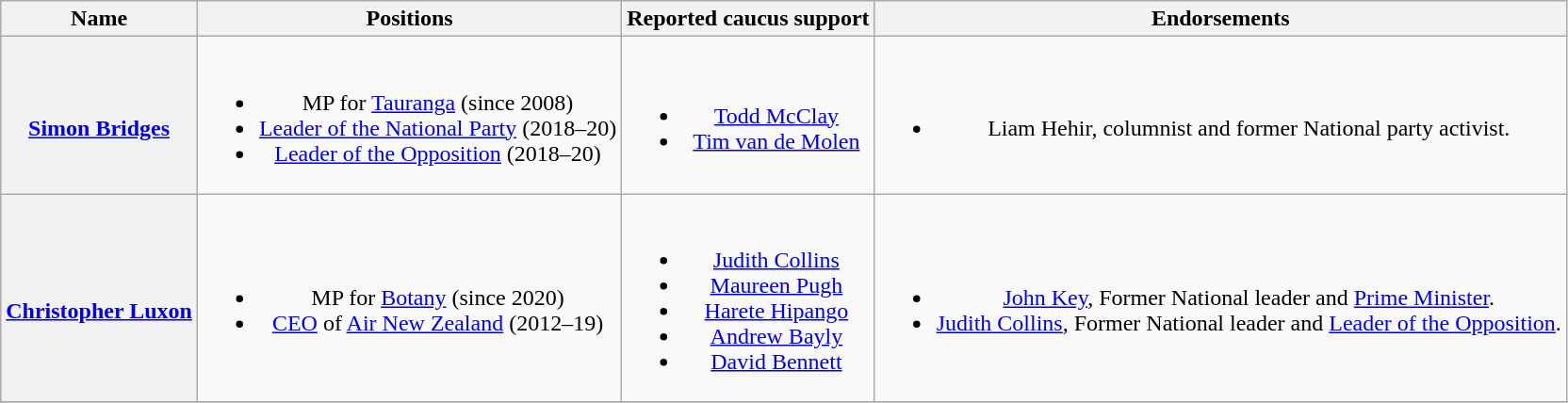<table class="wikitable" style="text-align:center">
<tr>
<th scope="col">Name</th>
<th scope="col">Positions</th>
<th scope="col">Reported caucus support</th>
<th scope="col">Endorsements</th>
</tr>
<tr>
<th scope="row"><br><a href='#'>Simon Bridges</a></th>
<td><br><ul><li>MP for <a href='#'>Tauranga</a> (since 2008)</li><li><a href='#'>Leader of the National Party</a> (2018–20)</li><li><a href='#'>Leader of the Opposition</a> (2018–20)</li></ul></td>
<td><br><ul><li><a href='#'>Todd McClay</a></li><li><a href='#'>Tim van de Molen</a></li></ul></td>
<td><br><ul><li>Liam Hehir, columnist and former National party activist.</li></ul></td>
</tr>
<tr>
<th scope="row"><br><a href='#'>Christopher Luxon</a></th>
<td><br><ul><li>MP for <a href='#'>Botany</a> (since 2020)</li><li><a href='#'>CEO</a> of <a href='#'>Air New Zealand</a> (2012–19)</li></ul></td>
<td><br><ul><li><a href='#'>Judith Collins</a></li><li><a href='#'>Maureen Pugh</a></li><li><a href='#'>Harete Hipango</a></li><li><a href='#'>Andrew Bayly</a></li><li><a href='#'>David Bennett</a></li></ul></td>
<td><br><ul><li><a href='#'>John Key</a>, Former National leader and <a href='#'>Prime Minister</a>.</li><li><a href='#'>Judith Collins</a>, Former National leader and <a href='#'>Leader of the Opposition</a>.</li></ul></td>
</tr>
<tr>
</tr>
</table>
